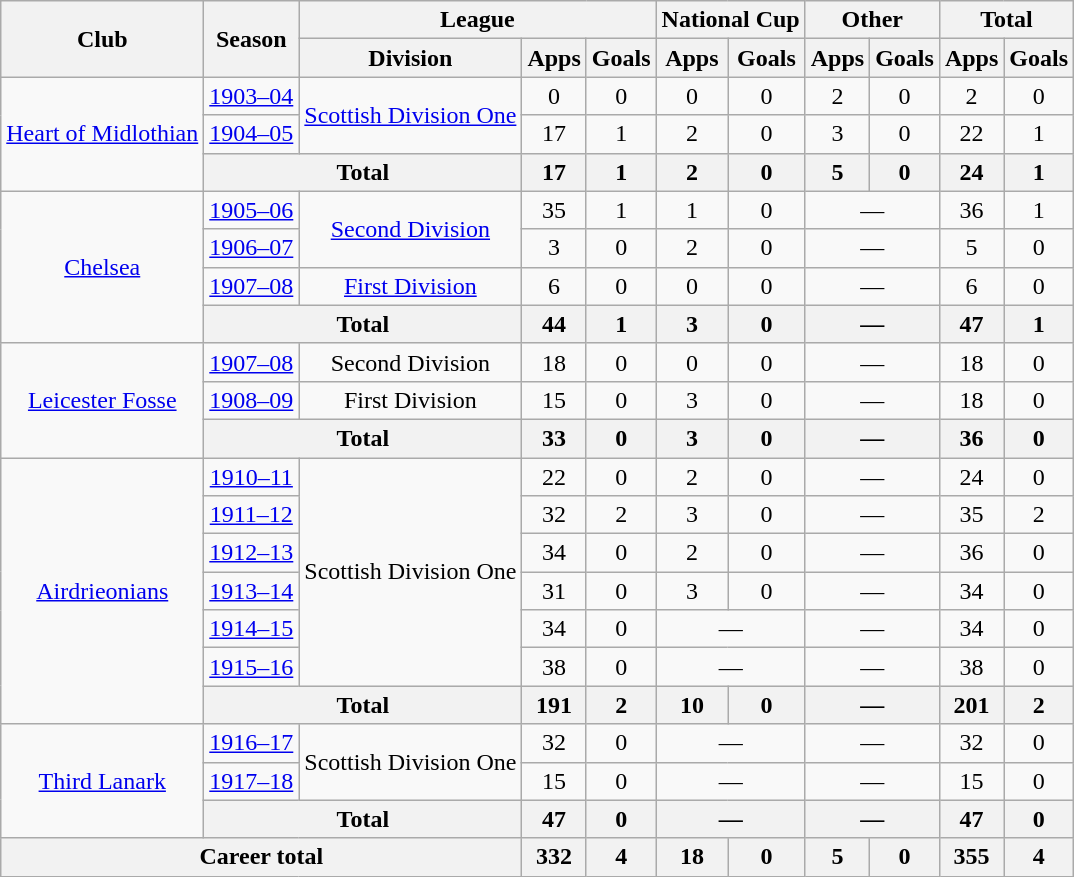<table class="wikitable" style="text-align: center;">
<tr>
<th rowspan="2">Club</th>
<th rowspan="2">Season</th>
<th colspan="3">League</th>
<th colspan="2">National Cup</th>
<th colspan="2">Other</th>
<th colspan="2">Total</th>
</tr>
<tr>
<th>Division</th>
<th>Apps</th>
<th>Goals</th>
<th>Apps</th>
<th>Goals</th>
<th>Apps</th>
<th>Goals</th>
<th>Apps</th>
<th>Goals</th>
</tr>
<tr>
<td rowspan="3"><a href='#'>Heart of Midlothian</a></td>
<td><a href='#'>1903–04</a></td>
<td rowspan="2"><a href='#'>Scottish Division One</a></td>
<td>0</td>
<td>0</td>
<td>0</td>
<td>0</td>
<td>2</td>
<td>0</td>
<td>2</td>
<td>0</td>
</tr>
<tr>
<td><a href='#'>1904–05</a></td>
<td>17</td>
<td>1</td>
<td>2</td>
<td>0</td>
<td>3</td>
<td>0</td>
<td>22</td>
<td>1</td>
</tr>
<tr>
<th colspan="2">Total</th>
<th>17</th>
<th>1</th>
<th>2</th>
<th>0</th>
<th>5</th>
<th>0</th>
<th>24</th>
<th>1</th>
</tr>
<tr>
<td rowspan="4"><a href='#'>Chelsea</a></td>
<td><a href='#'>1905–06</a></td>
<td rowspan="2"><a href='#'>Second Division</a></td>
<td>35</td>
<td>1</td>
<td>1</td>
<td>0</td>
<td colspan="2">—</td>
<td>36</td>
<td>1</td>
</tr>
<tr>
<td><a href='#'>1906–07</a></td>
<td>3</td>
<td>0</td>
<td>2</td>
<td>0</td>
<td colspan="2">—</td>
<td>5</td>
<td>0</td>
</tr>
<tr>
<td><a href='#'>1907–08</a></td>
<td><a href='#'>First Division</a></td>
<td>6</td>
<td>0</td>
<td>0</td>
<td>0</td>
<td colspan="2">—</td>
<td>6</td>
<td>0</td>
</tr>
<tr>
<th colspan="2">Total</th>
<th>44</th>
<th>1</th>
<th>3</th>
<th>0</th>
<th colspan="2">—</th>
<th>47</th>
<th>1</th>
</tr>
<tr>
<td rowspan="3"><a href='#'>Leicester Fosse</a></td>
<td><a href='#'>1907–08</a></td>
<td>Second Division</td>
<td>18</td>
<td>0</td>
<td>0</td>
<td>0</td>
<td colspan="2">—</td>
<td>18</td>
<td>0</td>
</tr>
<tr>
<td><a href='#'>1908–09</a></td>
<td>First Division</td>
<td>15</td>
<td>0</td>
<td>3</td>
<td>0</td>
<td colspan="2">—</td>
<td>18</td>
<td>0</td>
</tr>
<tr>
<th colspan="2">Total</th>
<th>33</th>
<th>0</th>
<th>3</th>
<th>0</th>
<th colspan="2">—</th>
<th>36</th>
<th>0</th>
</tr>
<tr>
<td rowspan="7"><a href='#'>Airdrieonians</a></td>
<td><a href='#'>1910–11</a></td>
<td rowspan="6">Scottish Division One</td>
<td>22</td>
<td>0</td>
<td>2</td>
<td>0</td>
<td colspan="2">—</td>
<td>24</td>
<td>0</td>
</tr>
<tr>
<td><a href='#'>1911–12</a></td>
<td>32</td>
<td>2</td>
<td>3</td>
<td>0</td>
<td colspan="2">—</td>
<td>35</td>
<td>2</td>
</tr>
<tr>
<td><a href='#'>1912–13</a></td>
<td>34</td>
<td>0</td>
<td>2</td>
<td>0</td>
<td colspan="2">—</td>
<td>36</td>
<td>0</td>
</tr>
<tr>
<td><a href='#'>1913–14</a></td>
<td>31</td>
<td>0</td>
<td>3</td>
<td>0</td>
<td colspan="2">—</td>
<td>34</td>
<td>0</td>
</tr>
<tr>
<td><a href='#'>1914–15</a></td>
<td>34</td>
<td>0</td>
<td colspan="2">—</td>
<td colspan="2">—</td>
<td>34</td>
<td>0</td>
</tr>
<tr>
<td><a href='#'>1915–16</a></td>
<td>38</td>
<td>0</td>
<td colspan="2">—</td>
<td colspan="2">—</td>
<td>38</td>
<td>0</td>
</tr>
<tr>
<th colspan="2">Total</th>
<th>191</th>
<th>2</th>
<th>10</th>
<th>0</th>
<th colspan="2">—</th>
<th>201</th>
<th>2</th>
</tr>
<tr>
<td rowspan="3"><a href='#'>Third Lanark</a></td>
<td><a href='#'>1916–17</a></td>
<td rowspan="2">Scottish Division One</td>
<td>32</td>
<td>0</td>
<td colspan="2">—</td>
<td colspan="2">—</td>
<td>32</td>
<td>0</td>
</tr>
<tr>
<td><a href='#'>1917–18</a></td>
<td>15</td>
<td>0</td>
<td colspan="2">—</td>
<td colspan="2">—</td>
<td>15</td>
<td>0</td>
</tr>
<tr>
<th colspan="2">Total</th>
<th>47</th>
<th>0</th>
<th colspan="2">—</th>
<th colspan="2">—</th>
<th>47</th>
<th>0</th>
</tr>
<tr>
<th colspan="3">Career total</th>
<th>332</th>
<th>4</th>
<th>18</th>
<th>0</th>
<th>5</th>
<th>0</th>
<th>355</th>
<th>4</th>
</tr>
</table>
